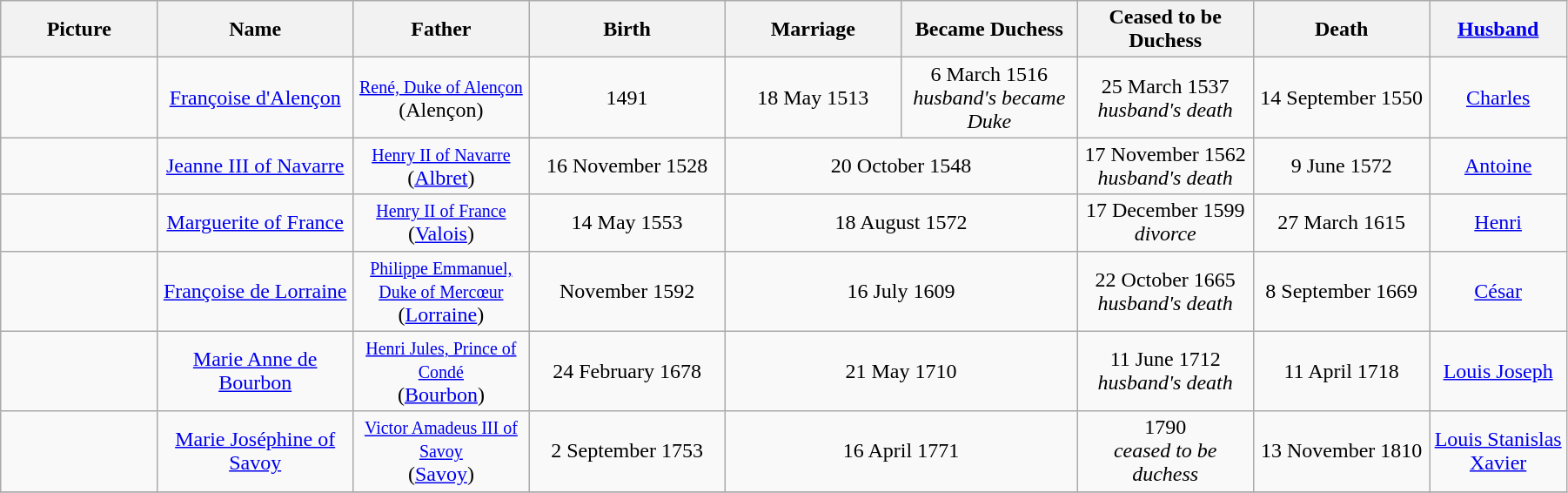<table width=95% class="wikitable">
<tr>
<th width = "8%">Picture</th>
<th width = "10%">Name</th>
<th width = "9%">Father</th>
<th width = "10%">Birth</th>
<th width = "9%">Marriage</th>
<th width = "9%">Became Duchess</th>
<th width = "9%">Ceased to be Duchess</th>
<th width = "9%">Death</th>
<th width = "7%"><a href='#'>Husband</a></th>
</tr>
<tr>
<td align="center"></td>
<td align="center"><a href='#'>Françoise d'Alençon</a></td>
<td align="center"><small><a href='#'>René, Duke of Alençon</a></small><br>(Alençon)</td>
<td align="center">1491</td>
<td align="center">18 May 1513</td>
<td align="center">6 March 1516<br><em>husband's became Duke</em></td>
<td align="center">25 March 1537<br><em>husband's death</em></td>
<td align="center">14 September 1550</td>
<td align="center"><a href='#'>Charles</a></td>
</tr>
<tr>
<td align="center"></td>
<td align="center"><a href='#'>Jeanne III of Navarre</a></td>
<td align="center"><small><a href='#'>Henry II of Navarre</a></small><br>(<a href='#'>Albret</a>)</td>
<td align="center">16 November 1528</td>
<td align="center" colspan="2">20 October 1548</td>
<td align="center">17 November 1562<br><em>husband's death</em></td>
<td align="center">9 June 1572</td>
<td align="center"><a href='#'>Antoine</a></td>
</tr>
<tr>
<td align="center"></td>
<td align="center"><a href='#'>Marguerite of France</a><br></td>
<td align="center"><small><a href='#'>Henry II of France</a></small><br>(<a href='#'>Valois</a>)</td>
<td align="center">14 May 1553</td>
<td align="center" colspan="2">18 August 1572</td>
<td align="center">17 December 1599<br><em>divorce</em></td>
<td align="center">27 March 1615</td>
<td align="center"><a href='#'>Henri</a></td>
</tr>
<tr>
<td align="center"></td>
<td align="center"><a href='#'>Françoise de Lorraine</a><br></td>
<td align="center"><small><a href='#'>Philippe Emmanuel, Duke of Mercœur</a></small><br>(<a href='#'>Lorraine</a>)</td>
<td align="center">November 1592</td>
<td align="center" colspan="2">16 July 1609</td>
<td align="center">22 October 1665<br><em>husband's death</em></td>
<td align="center">8 September 1669</td>
<td align="center"><a href='#'>César</a></td>
</tr>
<tr>
<td align="center"></td>
<td align="center"><a href='#'>Marie Anne de Bourbon</a><br></td>
<td align="center"><small><a href='#'>Henri Jules, Prince of Condé</a></small><br>(<a href='#'>Bourbon</a>)</td>
<td align="center">24 February 1678</td>
<td align="center" colspan="2">21 May 1710</td>
<td align="center">11 June 1712<br><em>husband's death</em></td>
<td align="center">11 April 1718</td>
<td align="center"><a href='#'>Louis Joseph</a></td>
</tr>
<tr>
<td align="center"></td>
<td align="center"><a href='#'>Marie Joséphine of Savoy</a><br></td>
<td align="center"><small><a href='#'>Victor Amadeus III of Savoy</a></small><br> (<a href='#'>Savoy</a>)</td>
<td align="center">2 September 1753</td>
<td align="center" colspan="2">16 April 1771</td>
<td align="center">1790<br><em>ceased to be duchess</em></td>
<td align="center">13 November 1810</td>
<td align="center"><a href='#'>Louis Stanislas Xavier</a></td>
</tr>
<tr>
</tr>
</table>
